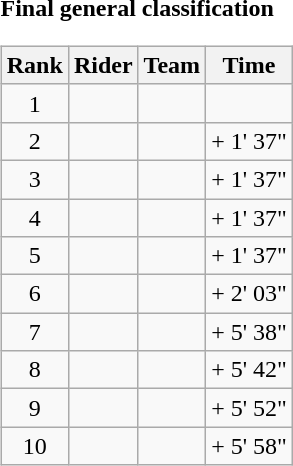<table>
<tr>
<td><strong>Final general classification</strong><br><table class="wikitable">
<tr>
<th scope="col">Rank</th>
<th scope="col">Rider</th>
<th scope="col">Team</th>
<th scope="col">Time</th>
</tr>
<tr>
<td style="text-align:center;">1</td>
<td></td>
<td></td>
<td style="text-align:right;"></td>
</tr>
<tr>
<td style="text-align:center;">2</td>
<td></td>
<td></td>
<td style="text-align:right;">+ 1' 37"</td>
</tr>
<tr>
<td style="text-align:center;">3</td>
<td></td>
<td></td>
<td style="text-align:right;">+ 1' 37"</td>
</tr>
<tr>
<td style="text-align:center;">4</td>
<td></td>
<td></td>
<td style="text-align:right;">+ 1' 37"</td>
</tr>
<tr>
<td style="text-align:center;">5</td>
<td></td>
<td></td>
<td style="text-align:right;">+ 1' 37"</td>
</tr>
<tr>
<td style="text-align:center;">6</td>
<td></td>
<td></td>
<td style="text-align:right;">+ 2' 03"</td>
</tr>
<tr>
<td style="text-align:center;">7</td>
<td></td>
<td></td>
<td style="text-align:right;">+ 5' 38"</td>
</tr>
<tr>
<td style="text-align:center;">8</td>
<td></td>
<td></td>
<td style="text-align:right;">+ 5' 42"</td>
</tr>
<tr>
<td style="text-align:center;">9</td>
<td></td>
<td></td>
<td style="text-align:right;">+ 5' 52"</td>
</tr>
<tr>
<td style="text-align:center;">10</td>
<td></td>
<td></td>
<td style="text-align:right;">+ 5' 58"</td>
</tr>
</table>
</td>
</tr>
</table>
